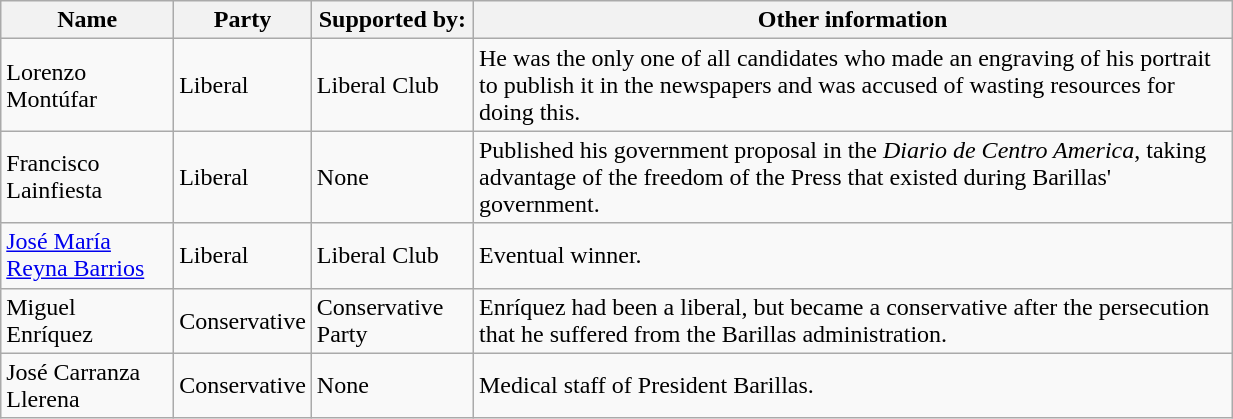<table class = wikitable width = 65%>
<tr>
<th>Name</th>
<th>Party</th>
<th>Supported by:</th>
<th>Other information</th>
</tr>
<tr>
<td>Lorenzo Montúfar</td>
<td>Liberal</td>
<td>Liberal Club</td>
<td>He was the only one of all candidates who made an engraving of his portrait to publish it in the newspapers and was accused of wasting resources for doing this.</td>
</tr>
<tr>
<td>Francisco Lainfiesta</td>
<td>Liberal</td>
<td>None</td>
<td>Published his government proposal in the <em>Diario de Centro America</em>, taking advantage of the freedom of the Press that existed during Barillas' government.</td>
</tr>
<tr>
<td><a href='#'>José María Reyna Barrios</a></td>
<td>Liberal</td>
<td>Liberal Club</td>
<td>Eventual winner.</td>
</tr>
<tr>
<td>Miguel Enríquez</td>
<td>Conservative</td>
<td>Conservative Party</td>
<td>Enríquez had been a liberal, but became a conservative after the persecution that he suffered from the Barillas administration.</td>
</tr>
<tr>
<td>José Carranza Llerena</td>
<td>Conservative</td>
<td>None</td>
<td>Medical staff of President Barillas.</td>
</tr>
</table>
